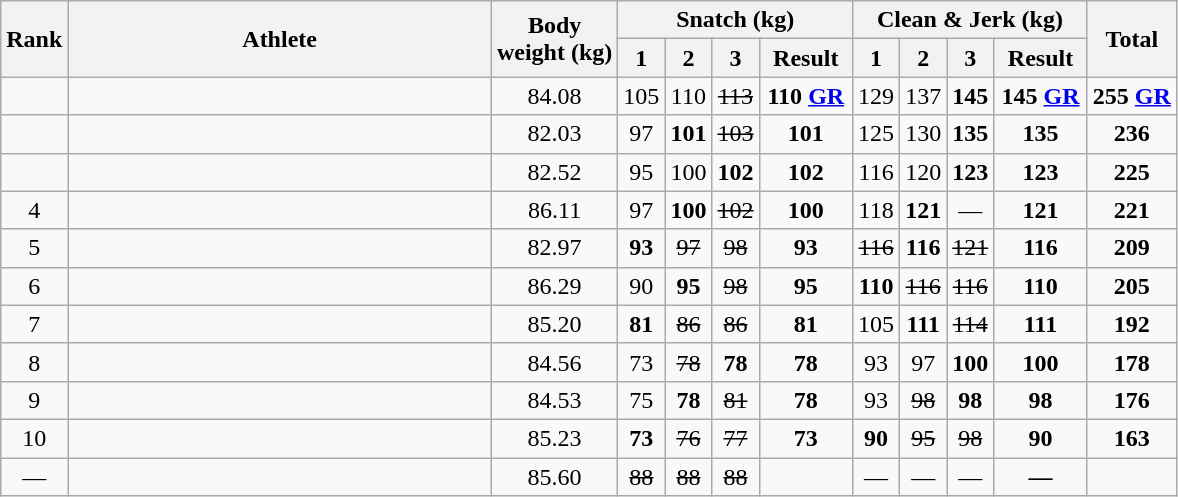<table class = "wikitable sortable" style="text-align:center;">
<tr>
<th rowspan=2>Rank</th>
<th rowspan=2 width=275>Athlete</th>
<th rowspan=2>Body<br>weight (kg)</th>
<th colspan=4>Snatch (kg)</th>
<th colspan=4>Clean & Jerk (kg)</th>
<th rowspan=2>Total</th>
</tr>
<tr>
<th class="unsortable">1</th>
<th class="unsortable">2</th>
<th class="unsortable">3</th>
<th width=55>Result</th>
<th class="unsortable">1</th>
<th class="unsortable">2</th>
<th class="unsortable">3</th>
<th width=55>Result</th>
</tr>
<tr>
<td></td>
<td align=left></td>
<td>84.08</td>
<td>105</td>
<td>110</td>
<td><s>113</s></td>
<td><strong>110 <a href='#'>GR</a></strong></td>
<td>129</td>
<td>137</td>
<td><strong>145</strong></td>
<td><strong>145 <a href='#'>GR</a></strong></td>
<td><strong>255 <a href='#'>GR</a></strong></td>
</tr>
<tr>
<td></td>
<td align=left></td>
<td>82.03</td>
<td>97</td>
<td><strong>101</strong></td>
<td><s>103</s></td>
<td><strong>101</strong></td>
<td>125</td>
<td>130</td>
<td><strong>135</strong></td>
<td><strong>135</strong></td>
<td><strong>236</strong></td>
</tr>
<tr>
<td></td>
<td align=left></td>
<td>82.52</td>
<td>95</td>
<td>100</td>
<td><strong>102</strong></td>
<td><strong>102</strong></td>
<td>116</td>
<td>120</td>
<td><strong>123</strong></td>
<td><strong>123</strong></td>
<td><strong>225</strong></td>
</tr>
<tr>
<td>4</td>
<td align=left></td>
<td>86.11</td>
<td>97</td>
<td><strong>100</strong></td>
<td><s>102</s></td>
<td><strong>100</strong></td>
<td>118</td>
<td><strong>121</strong></td>
<td>—</td>
<td><strong>121</strong></td>
<td><strong>221</strong></td>
</tr>
<tr>
<td>5</td>
<td align=left></td>
<td>82.97</td>
<td><strong>93</strong></td>
<td><s>97</s></td>
<td><s>98</s></td>
<td><strong>93</strong></td>
<td><s>116</s></td>
<td><strong>116</strong></td>
<td><s>121</s></td>
<td><strong>116</strong></td>
<td><strong>209</strong></td>
</tr>
<tr>
<td>6</td>
<td align=left></td>
<td>86.29</td>
<td>90</td>
<td><strong>95</strong></td>
<td><s>98</s></td>
<td><strong>95</strong></td>
<td><strong>110</strong></td>
<td><s>116</s></td>
<td><s>116</s></td>
<td><strong>110</strong></td>
<td><strong>205</strong></td>
</tr>
<tr>
<td>7</td>
<td align=left></td>
<td>85.20</td>
<td><strong>81</strong></td>
<td><s>86</s></td>
<td><s>86</s></td>
<td><strong>81</strong></td>
<td>105</td>
<td><strong>111</strong></td>
<td><s>114</s></td>
<td><strong>111</strong></td>
<td><strong>192</strong></td>
</tr>
<tr>
<td>8</td>
<td align=left></td>
<td>84.56</td>
<td>73</td>
<td><s>78</s></td>
<td><strong>78</strong></td>
<td><strong>78</strong></td>
<td>93</td>
<td>97</td>
<td><strong>100</strong></td>
<td><strong>100</strong></td>
<td><strong>178</strong></td>
</tr>
<tr>
<td>9</td>
<td align=left></td>
<td>84.53</td>
<td>75</td>
<td><strong>78</strong></td>
<td><s>81</s></td>
<td><strong>78</strong></td>
<td>93</td>
<td><s>98</s></td>
<td><strong>98</strong></td>
<td><strong>98</strong></td>
<td><strong>176</strong></td>
</tr>
<tr>
<td>10</td>
<td align=left></td>
<td>85.23</td>
<td><strong>73</strong></td>
<td><s>76</s></td>
<td><s>77</s></td>
<td><strong>73</strong></td>
<td><strong>90</strong></td>
<td><s>95</s></td>
<td><s>98</s></td>
<td><strong>90</strong></td>
<td><strong>163</strong></td>
</tr>
<tr>
<td>—</td>
<td align=left></td>
<td>85.60</td>
<td><s>88</s></td>
<td><s>88</s></td>
<td><s>88</s></td>
<td><strong></strong></td>
<td>—</td>
<td>—</td>
<td>—</td>
<td><strong>—</strong></td>
<td><strong></strong></td>
</tr>
</table>
